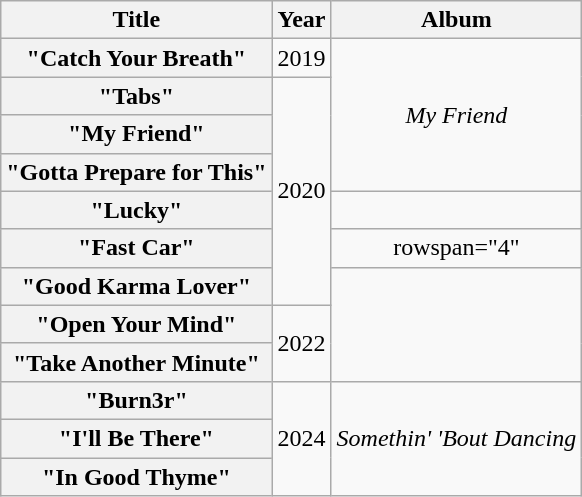<table class="wikitable plainrowheaders" style="text-align:center;">
<tr>
<th>Title</th>
<th>Year</th>
<th>Album</th>
</tr>
<tr>
<th scope="row">"Catch Your Breath"</th>
<td>2019</td>
<td rowspan="4"><em>My Friend</em></td>
</tr>
<tr>
<th scope="row">"Tabs"</th>
<td rowspan="6">2020</td>
</tr>
<tr>
<th scope="row">"My Friend"</th>
</tr>
<tr>
<th scope="row">"Gotta Prepare for This"</th>
</tr>
<tr>
<th scope="row">"Lucky"<br></th>
<td></td>
</tr>
<tr>
<th scope="row">"Fast Car"<br></th>
<td>rowspan="4" </td>
</tr>
<tr>
<th scope="row">"Good Karma Lover"</th>
</tr>
<tr>
<th scope="row">"Open Your Mind"</th>
<td rowspan="2">2022</td>
</tr>
<tr>
<th scope="row">"Take Another Minute"</th>
</tr>
<tr>
<th scope="row">"Burn3r"</th>
<td rowspan="3">2024</td>
<td rowspan="3"><em>Somethin' 'Bout Dancing</em></td>
</tr>
<tr>
<th scope="row">"I'll Be There"</th>
</tr>
<tr>
<th scope="row">"In Good Thyme"</th>
</tr>
</table>
